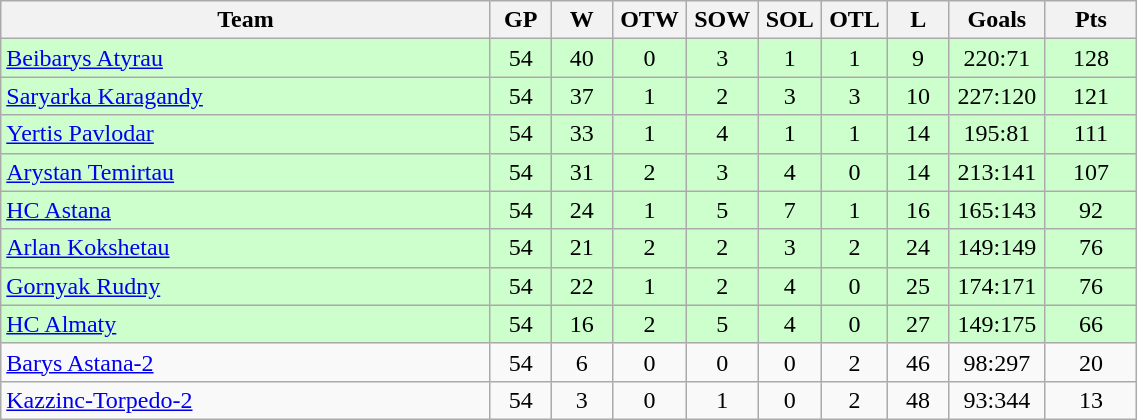<table class="wikitable" width="60%">
<tr>
<th width="40%" bgcolor="#e0e0e0">Team</th>
<th width="5%" bgcolor="#e0e0e0">GP</th>
<th width="5%" bgcolor="#e0e0e0">W</th>
<th width="5%" bgcolor="#e0e0e0">OTW</th>
<th width="5%" bgcolor="#e0e0e0">SOW</th>
<th width="5%" bgcolor="#e0e0e0">SOL</th>
<th width="5%" bgcolor="#e0e0e0">OTL</th>
<th width="5%" bgcolor="#e0e0e0">L</th>
<th width="7.5%" bgcolor="#e0e0e0">Goals</th>
<th width="7.5%" bgcolor="#e0e0e0">Pts</th>
</tr>
<tr align="center" bgcolor="#CCFFCC">
<td align="left"><a href='#'>Beibarys Atyrau</a></td>
<td>54</td>
<td>40</td>
<td>0</td>
<td>3</td>
<td>1</td>
<td>1</td>
<td>9</td>
<td>220:71</td>
<td>128</td>
</tr>
<tr align="center" bgcolor="#CCFFCC">
<td align="left"><a href='#'>Saryarka Karagandy</a></td>
<td>54</td>
<td>37</td>
<td>1</td>
<td>2</td>
<td>3</td>
<td>3</td>
<td>10</td>
<td>227:120</td>
<td>121</td>
</tr>
<tr align="center" bgcolor="#CCFFCC">
<td align="left"><a href='#'>Yertis Pavlodar</a></td>
<td>54</td>
<td>33</td>
<td>1</td>
<td>4</td>
<td>1</td>
<td>1</td>
<td>14</td>
<td>195:81</td>
<td>111</td>
</tr>
<tr align="center" bgcolor="#CCFFCC">
<td align="left"><a href='#'>Arystan Temirtau</a></td>
<td>54</td>
<td>31</td>
<td>2</td>
<td>3</td>
<td>4</td>
<td>0</td>
<td>14</td>
<td>213:141</td>
<td>107</td>
</tr>
<tr align="center" bgcolor="#CCFFCC">
<td align="left"><a href='#'>HC Astana</a></td>
<td>54</td>
<td>24</td>
<td>1</td>
<td>5</td>
<td>7</td>
<td>1</td>
<td>16</td>
<td>165:143</td>
<td>92</td>
</tr>
<tr align="center" bgcolor="#CCFFCC">
<td align="left"><a href='#'>Arlan Kokshetau</a></td>
<td>54</td>
<td>21</td>
<td>2</td>
<td>2</td>
<td>3</td>
<td>2</td>
<td>24</td>
<td>149:149</td>
<td>76</td>
</tr>
<tr align="center" bgcolor="#CCFFCC">
<td align="left"><a href='#'>Gornyak Rudny</a></td>
<td>54</td>
<td>22</td>
<td>1</td>
<td>2</td>
<td>4</td>
<td>0</td>
<td>25</td>
<td>174:171</td>
<td>76</td>
</tr>
<tr align="center" bgcolor="#CCFFCC">
<td align="left"><a href='#'>HC Almaty</a></td>
<td>54</td>
<td>16</td>
<td>2</td>
<td>5</td>
<td>4</td>
<td>0</td>
<td>27</td>
<td>149:175</td>
<td>66</td>
</tr>
<tr align="center">
<td align="left"><a href='#'>Barys Astana-2</a></td>
<td>54</td>
<td>6</td>
<td>0</td>
<td>0</td>
<td>0</td>
<td>2</td>
<td>46</td>
<td>98:297</td>
<td>20</td>
</tr>
<tr align="center">
<td align="left"><a href='#'>Kazzinc-Torpedo-2</a></td>
<td>54</td>
<td>3</td>
<td>0</td>
<td>1</td>
<td>0</td>
<td>2</td>
<td>48</td>
<td>93:344</td>
<td>13</td>
</tr>
</table>
